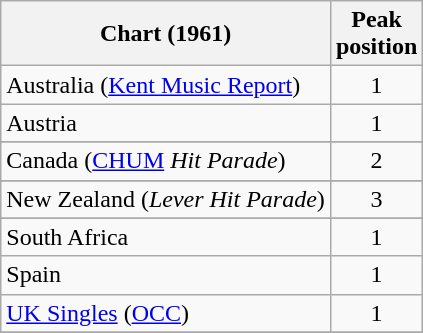<table class="wikitable sortable">
<tr>
<th>Chart (1961)</th>
<th>Peak<br>position</th>
</tr>
<tr>
<td>Australia (<a href='#'>Kent Music Report</a>)</td>
<td style="text-align:center;">1</td>
</tr>
<tr>
<td>Austria</td>
<td style="text-align:center;">1</td>
</tr>
<tr>
</tr>
<tr>
</tr>
<tr>
<td>Canada (<a href='#'>CHUM</a> <em>Hit Parade</em>)</td>
<td style="text-align:center;">2</td>
</tr>
<tr>
</tr>
<tr>
</tr>
<tr>
</tr>
<tr>
<td>New Zealand (<em>Lever Hit Parade</em>)</td>
<td style="text-align:center;">3</td>
</tr>
<tr>
</tr>
<tr>
<td>South Africa </td>
<td style="text-align:center;">1</td>
</tr>
<tr>
<td>Spain</td>
<td style="text-align:center;">1</td>
</tr>
<tr>
<td><a href='#'>UK Singles</a> (<a href='#'>OCC</a>)</td>
<td style="text-align:center;">1</td>
</tr>
<tr>
</tr>
</table>
